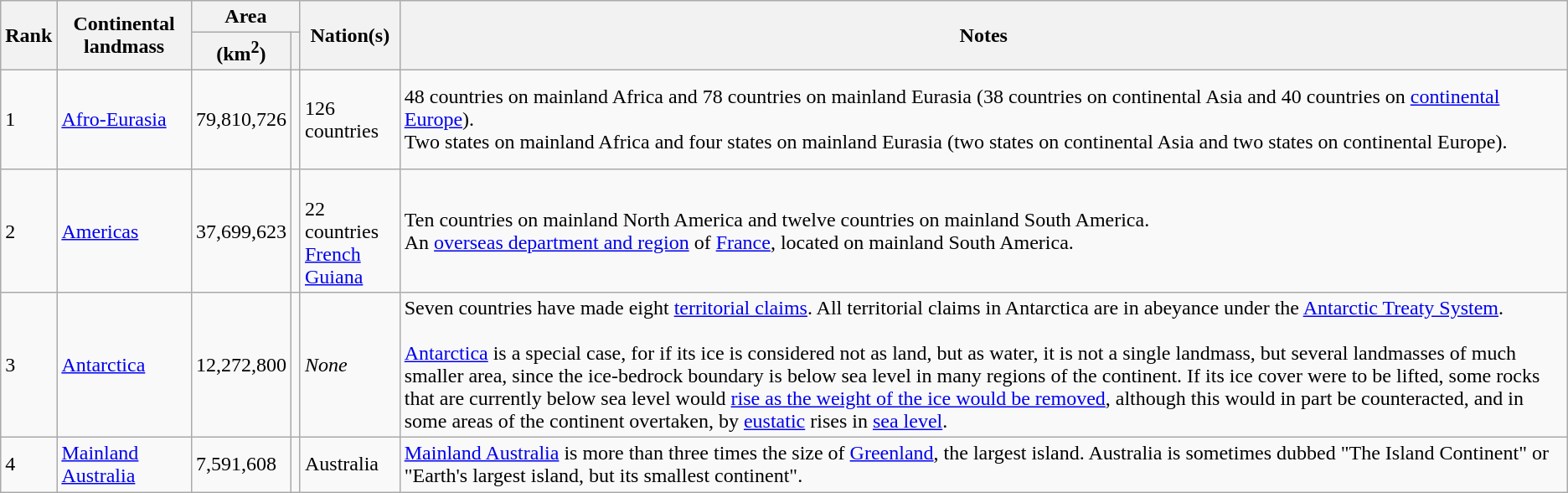<table class="sortable wikitable">
<tr>
<th rowspan=2>Rank</th>
<th rowspan=2>Continental landmass</th>
<th colspan=2>Area</th>
<th rowspan=2>Nation(s)</th>
<th rowspan=2>Notes</th>
</tr>
<tr>
<th class="unsortable">(km<sup>2</sup>)</th>
<th class="unsortable"></th>
</tr>
<tr>
<td>1</td>
<td><a href='#'>Afro-Eurasia</a></td>
<td>79,810,726</td>
<td></td>
<td><br>126 countries<br><br></td>
<td>48 countries on mainland Africa and 78 countries on mainland Eurasia (38 countries on continental Asia and 40 countries on <a href='#'>continental Europe</a>).<br>Two states on mainland Africa and four states on mainland Eurasia (two states on continental Asia and two states on continental Europe).</td>
</tr>
<tr>
<td>2</td>
<td><a href='#'>Americas</a></td>
<td>37,699,623</td>
<td></td>
<td><br>22 countries<br><a href='#'>French Guiana</a></td>
<td>Ten countries on mainland North America and twelve countries on mainland South America.<br>An <a href='#'>overseas department and region</a> of <a href='#'>France</a>, located on mainland South America.</td>
</tr>
<tr>
<td>3</td>
<td><a href='#'>Antarctica</a></td>
<td>12,272,800</td>
<td></td>
<td><em>None</em></td>
<td>Seven countries have made eight <a href='#'>territorial claims</a>. All territorial claims in Antarctica are in abeyance under the <a href='#'>Antarctic Treaty System</a>.<br><br><a href='#'>Antarctica</a> is a special case, for if its ice is considered not as land, but as water, it is not a single landmass, but several landmasses of much smaller area, since the ice-bedrock boundary is below sea level in many regions of the continent. If its ice cover were to be lifted, some rocks that are currently below sea level would <a href='#'>rise as the weight of the ice would be removed</a>, although this would in part be counteracted, and in some areas of the continent overtaken, by <a href='#'>eustatic</a> rises in <a href='#'>sea level</a>.</td>
</tr>
<tr>
<td>4</td>
<td><a href='#'>Mainland Australia</a></td>
<td>7,591,608</td>
<td></td>
<td>Australia</td>
<td><a href='#'>Mainland Australia</a> is more than three times the size of <a href='#'>Greenland</a>, the largest island. Australia is sometimes dubbed "The Island Continent" or "Earth's largest island, but its smallest continent".</td>
</tr>
</table>
